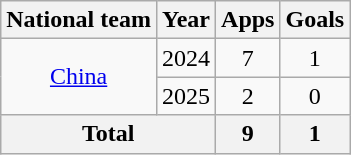<table class="wikitable" style="text-align:center">
<tr>
<th>National team</th>
<th>Year</th>
<th>Apps</th>
<th>Goals</th>
</tr>
<tr>
<td rowspan="2"><a href='#'>China</a></td>
<td>2024</td>
<td>7</td>
<td>1</td>
</tr>
<tr>
<td>2025</td>
<td>2</td>
<td>0</td>
</tr>
<tr>
<th colspan="2">Total</th>
<th>9</th>
<th>1</th>
</tr>
</table>
